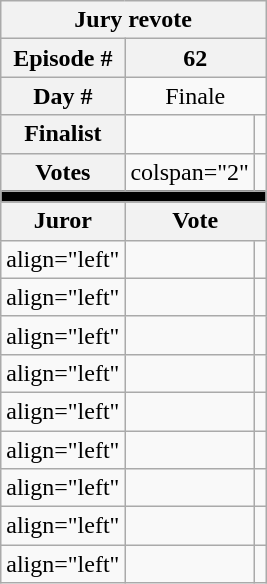<table class="wikitable nowrap" style="text-align:center; font-size:100%">
<tr>
<th colspan="5">Jury revote</th>
</tr>
<tr>
<th>Episode #</th>
<th colspan="2">62</th>
</tr>
<tr>
<th>Day #</th>
<td colspan="2">Finale</td>
</tr>
<tr>
<th>Finalist</th>
<td></td>
<td></td>
</tr>
<tr>
<th>Votes</th>
<td>colspan="2" </td>
</tr>
<tr>
<th colspan="3" style="background:black;"></th>
</tr>
<tr>
<th>Juror</th>
<th colspan="4">Vote</th>
</tr>
<tr>
<td>align="left" </td>
<td></td>
<td></td>
</tr>
<tr>
<td>align="left" </td>
<td></td>
<td></td>
</tr>
<tr>
<td>align="left" </td>
<td></td>
<td></td>
</tr>
<tr>
<td>align="left" </td>
<td></td>
<td></td>
</tr>
<tr>
<td>align="left" </td>
<td></td>
<td></td>
</tr>
<tr>
<td>align="left" </td>
<td></td>
<td></td>
</tr>
<tr>
<td>align="left" </td>
<td></td>
<td></td>
</tr>
<tr>
<td>align="left" </td>
<td></td>
<td></td>
</tr>
<tr>
<td>align="left" </td>
<td></td>
<td></td>
</tr>
</table>
